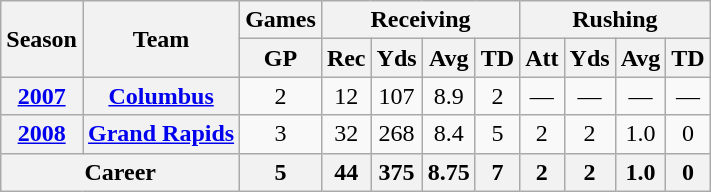<table class="wikitable" style="text-align:center">
<tr>
<th rowspan="2">Season</th>
<th rowspan="2">Team</th>
<th colspan="1">Games</th>
<th colspan="4">Receiving</th>
<th colspan="4">Rushing</th>
</tr>
<tr>
<th>GP</th>
<th>Rec</th>
<th>Yds</th>
<th>Avg</th>
<th>TD</th>
<th>Att</th>
<th>Yds</th>
<th>Avg</th>
<th>TD</th>
</tr>
<tr>
<th><a href='#'>2007</a></th>
<th><a href='#'>Columbus</a></th>
<td>2</td>
<td>12</td>
<td>107</td>
<td>8.9</td>
<td>2</td>
<td>—</td>
<td>—</td>
<td>—</td>
<td>—</td>
</tr>
<tr>
<th><a href='#'>2008</a></th>
<th><a href='#'>Grand Rapids</a></th>
<td>3</td>
<td>32</td>
<td>268</td>
<td>8.4</td>
<td>5</td>
<td>2</td>
<td>2</td>
<td>1.0</td>
<td>0</td>
</tr>
<tr>
<th colspan="2">Career</th>
<th>5</th>
<th>44</th>
<th>375</th>
<th>8.75</th>
<th>7</th>
<th>2</th>
<th>2</th>
<th>1.0</th>
<th>0</th>
</tr>
</table>
